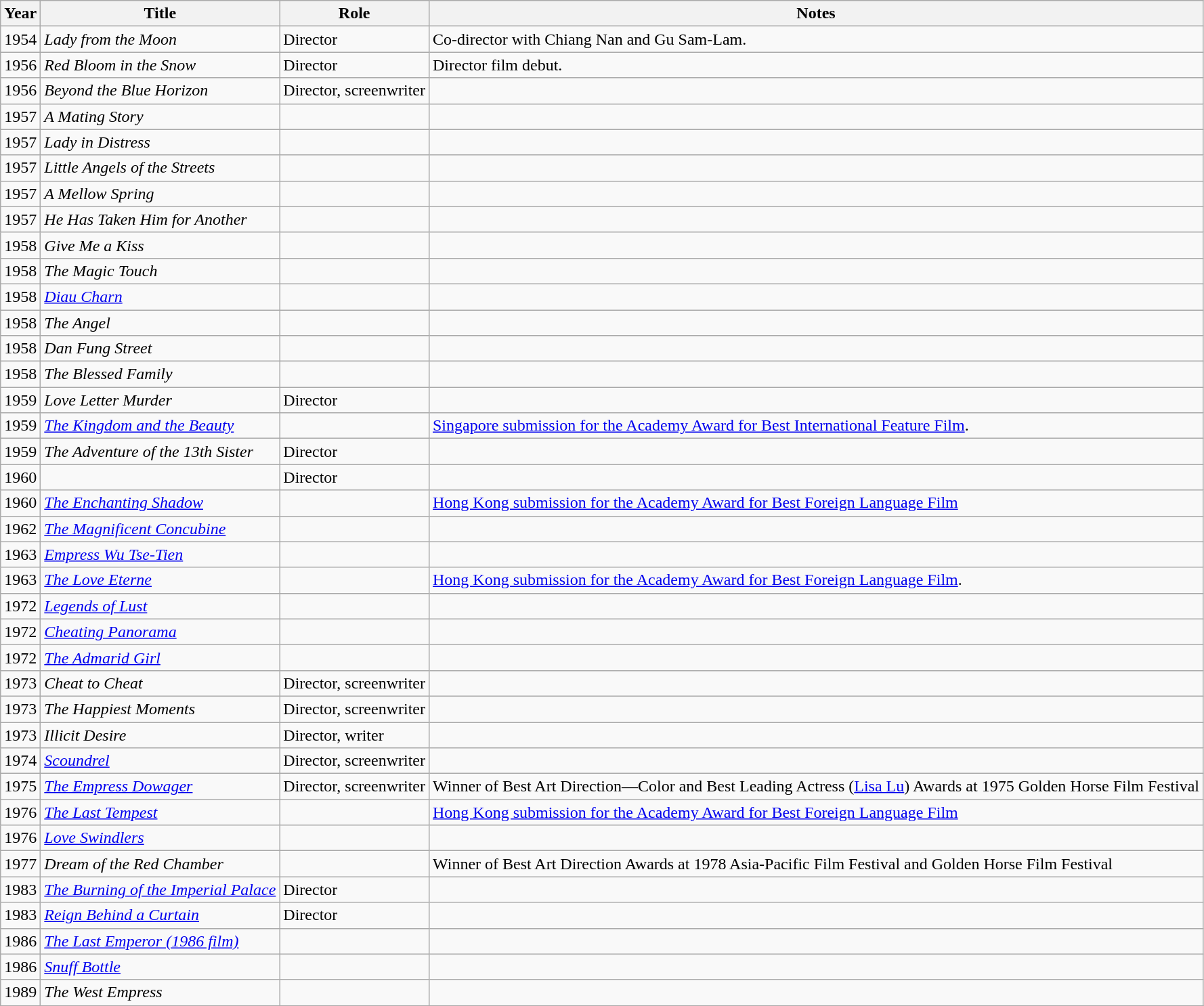<table class="wikitable sortable">
<tr>
<th>Year</th>
<th>Title</th>
<th>Role</th>
<th>Notes</th>
</tr>
<tr>
<td>1954</td>
<td><em>Lady from the Moon</em></td>
<td>Director</td>
<td>Co-director with Chiang Nan and Gu Sam-Lam.</td>
</tr>
<tr>
<td>1956</td>
<td><em>Red Bloom in the Snow</em></td>
<td>Director</td>
<td>Director film debut.</td>
</tr>
<tr>
<td>1956</td>
<td><em>Beyond the Blue Horizon</em></td>
<td>Director, screenwriter</td>
<td></td>
</tr>
<tr>
<td>1957</td>
<td><em>A Mating Story</em></td>
<td></td>
<td></td>
</tr>
<tr>
<td>1957</td>
<td><em>Lady in Distress</em></td>
<td></td>
<td></td>
</tr>
<tr>
<td>1957</td>
<td><em>Little Angels of the Streets</em></td>
<td></td>
<td></td>
</tr>
<tr>
<td>1957</td>
<td><em>A Mellow Spring</em></td>
<td></td>
<td></td>
</tr>
<tr>
<td>1957</td>
<td><em>He Has Taken Him for Another</em></td>
<td></td>
<td></td>
</tr>
<tr>
<td>1958</td>
<td><em>Give Me a Kiss</em></td>
<td></td>
<td></td>
</tr>
<tr>
<td>1958</td>
<td><em>The Magic Touch</em></td>
<td></td>
<td></td>
</tr>
<tr>
<td>1958</td>
<td><em><a href='#'>Diau Charn</a></em></td>
<td></td>
<td></td>
</tr>
<tr>
<td>1958</td>
<td><em>The Angel</em></td>
<td></td>
<td></td>
</tr>
<tr>
<td>1958</td>
<td><em>Dan Fung Street</em></td>
<td></td>
<td></td>
</tr>
<tr>
<td>1958</td>
<td><em>The Blessed Family</em></td>
<td></td>
<td></td>
</tr>
<tr>
<td>1959</td>
<td><em>Love Letter Murder</em></td>
<td>Director</td>
<td></td>
</tr>
<tr>
<td>1959</td>
<td><em><a href='#'>The Kingdom and the Beauty</a></em></td>
<td></td>
<td><a href='#'>Singapore submission for the Academy Award for Best International Feature Film</a>.</td>
</tr>
<tr>
<td>1959</td>
<td><em>The Adventure of the 13th Sister</em></td>
<td>Director</td>
<td></td>
</tr>
<tr>
<td>1960</td>
<td><em></em></td>
<td>Director</td>
<td></td>
</tr>
<tr>
<td>1960</td>
<td><em><a href='#'>The Enchanting Shadow</a></em></td>
<td></td>
<td><a href='#'>Hong Kong submission for the Academy Award for Best Foreign Language Film</a></td>
</tr>
<tr>
<td>1962</td>
<td><em><a href='#'>The Magnificent Concubine</a></em></td>
<td></td>
<td></td>
</tr>
<tr>
<td>1963</td>
<td><em><a href='#'>Empress Wu Tse-Tien</a></em></td>
<td></td>
<td></td>
</tr>
<tr>
<td>1963</td>
<td><em><a href='#'>The Love Eterne</a></em></td>
<td></td>
<td><a href='#'>Hong Kong submission for the Academy Award for Best Foreign Language Film</a>.</td>
</tr>
<tr>
<td>1972</td>
<td><em><a href='#'>Legends of Lust</a></em></td>
<td></td>
<td></td>
</tr>
<tr>
<td>1972</td>
<td><em><a href='#'>Cheating Panorama</a></em></td>
<td></td>
<td></td>
</tr>
<tr>
<td>1972</td>
<td><em><a href='#'>The Admarid Girl</a></em></td>
<td></td>
<td></td>
</tr>
<tr>
<td>1973</td>
<td><em>Cheat to Cheat</em></td>
<td>Director, screenwriter</td>
<td></td>
</tr>
<tr>
<td>1973</td>
<td><em>The Happiest Moments</em></td>
<td>Director, screenwriter</td>
<td></td>
</tr>
<tr>
<td>1973</td>
<td><em>Illicit Desire</em></td>
<td>Director, writer</td>
<td></td>
</tr>
<tr>
<td>1974</td>
<td><em><a href='#'>Scoundrel</a></em></td>
<td>Director, screenwriter</td>
<td></td>
</tr>
<tr>
<td>1975</td>
<td><em><a href='#'>The Empress Dowager</a></em></td>
<td>Director, screenwriter</td>
<td> Winner of Best Art Direction—Color and Best Leading Actress (<a href='#'>Lisa Lu</a>) Awards at 1975 Golden Horse Film Festival</td>
</tr>
<tr>
<td>1976</td>
<td><em><a href='#'>The Last Tempest</a></em></td>
<td></td>
<td><a href='#'>Hong Kong submission for the Academy Award for Best Foreign Language Film</a></td>
</tr>
<tr>
<td>1976</td>
<td><em><a href='#'>Love Swindlers</a></em></td>
<td></td>
<td></td>
</tr>
<tr>
<td>1977</td>
<td><em>Dream of the Red Chamber</em></td>
<td></td>
<td>Winner of Best Art Direction Awards at 1978 Asia-Pacific Film Festival and Golden Horse Film Festival</td>
</tr>
<tr>
<td>1983</td>
<td><em><a href='#'>The Burning of the Imperial Palace</a></em></td>
<td>Director</td>
<td></td>
</tr>
<tr>
<td>1983</td>
<td><em><a href='#'>Reign Behind a Curtain</a></em></td>
<td>Director</td>
<td></td>
</tr>
<tr>
<td>1986</td>
<td><em><a href='#'>The Last Emperor (1986 film)</a></em></td>
<td></td>
<td></td>
</tr>
<tr>
<td>1986</td>
<td><em><a href='#'>Snuff Bottle</a></em></td>
<td></td>
<td></td>
</tr>
<tr>
<td>1989</td>
<td><em>The West Empress</em></td>
<td></td>
<td></td>
</tr>
<tr>
</tr>
</table>
